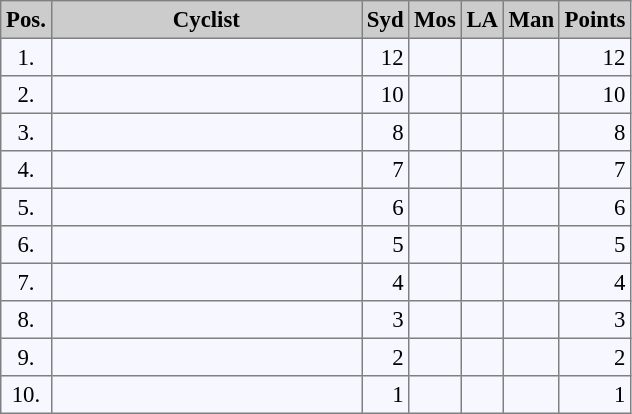<table bgcolor="#f7f8ff" cellpadding="3" cellspacing="0" border="1" style="font-size: 95%; border: gray solid 1px; border-collapse: collapse;">
<tr bgcolor="#CCCCCC">
<td align="center" width="10"><strong>Pos.</strong></td>
<td align="center" width="200"><strong>Cyclist</strong></td>
<td align="center" width="20"><strong>Syd</strong></td>
<td align="center" width="20"><strong>Mos</strong></td>
<td align="center" width="20"><strong>LA</strong></td>
<td align="center" width="20"><strong>Man</strong></td>
<td align="center" width="20"><strong>Points</strong></td>
</tr>
<tr align="left">
<td align="center">1.</td>
<td></td>
<td align="right">12</td>
<td align="right"></td>
<td align="right"></td>
<td align="right"></td>
<td align="right">12</td>
</tr>
<tr align="left">
<td align="center">2.</td>
<td></td>
<td align="right">10</td>
<td align="right"></td>
<td align="right"></td>
<td align="right"></td>
<td align="right">10</td>
</tr>
<tr align="left">
<td align="center">3.</td>
<td></td>
<td align="right">8</td>
<td align="right"></td>
<td align="right"></td>
<td align="right"></td>
<td align="right">8</td>
</tr>
<tr align="left">
<td align="center">4.</td>
<td></td>
<td align="right">7</td>
<td align="right"></td>
<td align="right"></td>
<td align="right"></td>
<td align="right">7</td>
</tr>
<tr align="left">
<td align="center">5.</td>
<td></td>
<td align="right">6</td>
<td align="right"></td>
<td align="right"></td>
<td align="right"></td>
<td align="right">6</td>
</tr>
<tr align="left">
<td align="center">6.</td>
<td></td>
<td align="right">5</td>
<td align="right"></td>
<td align="right"></td>
<td align="right"></td>
<td align="right">5</td>
</tr>
<tr align="left">
<td align="center">7.</td>
<td></td>
<td align="right">4</td>
<td align="right"></td>
<td align="right"></td>
<td align="right"></td>
<td align="right">4</td>
</tr>
<tr align="left">
<td align="center">8.</td>
<td></td>
<td align="right">3</td>
<td align="right"></td>
<td align="right"></td>
<td align="right"></td>
<td align="right">3</td>
</tr>
<tr align="left">
<td align="center">9.</td>
<td></td>
<td align="right">2</td>
<td align="right"></td>
<td align="right"></td>
<td align="right"></td>
<td align="right">2</td>
</tr>
<tr align="left">
<td align="center">10.</td>
<td></td>
<td align="right">1</td>
<td align="right"></td>
<td align="right"></td>
<td align="right"></td>
<td align="right">1</td>
</tr>
</table>
